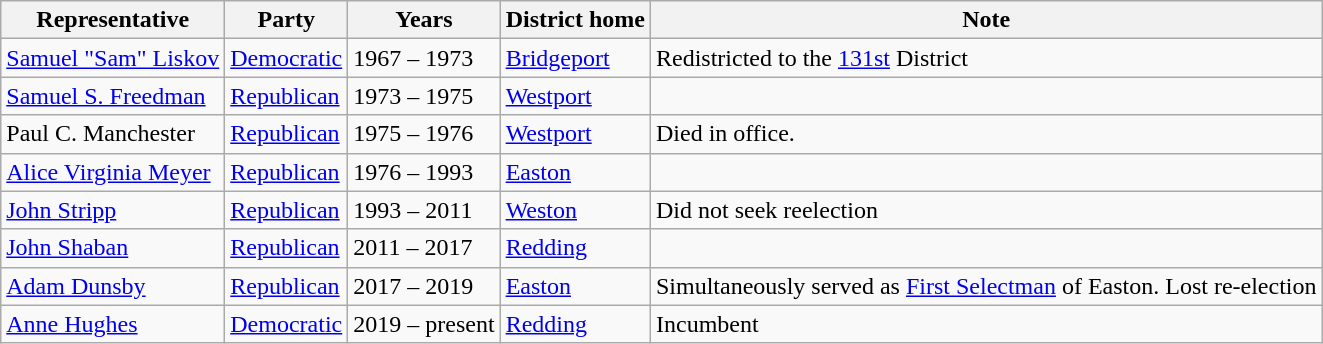<table class=wikitable>
<tr valign=bottom>
<th>Representative</th>
<th>Party</th>
<th>Years</th>
<th>District home</th>
<th>Note</th>
</tr>
<tr>
<td><a href='#'>Samuel "Sam" Liskov</a></td>
<td><a href='#'>Democratic</a></td>
<td>1967 – 1973</td>
<td><a href='#'>Bridgeport</a></td>
<td>Redistricted to the <a href='#'>131st</a> District</td>
</tr>
<tr>
<td><a href='#'>Samuel S. Freedman</a></td>
<td><a href='#'>Republican</a></td>
<td>1973 – 1975</td>
<td><a href='#'>Westport</a></td>
<td></td>
</tr>
<tr>
<td>Paul C. Manchester</td>
<td><a href='#'>Republican</a></td>
<td>1975 – 1976</td>
<td><a href='#'>Westport</a></td>
<td>Died in office.</td>
</tr>
<tr>
<td><a href='#'>Alice Virginia Meyer</a></td>
<td><a href='#'>Republican</a></td>
<td>1976 – 1993</td>
<td><a href='#'>Easton</a></td>
<td></td>
</tr>
<tr>
<td><a href='#'>John Stripp</a></td>
<td><a href='#'>Republican</a></td>
<td>1993 – 2011</td>
<td><a href='#'>Weston</a></td>
<td>Did not seek reelection</td>
</tr>
<tr>
<td><a href='#'>John Shaban</a></td>
<td><a href='#'>Republican</a></td>
<td>2011 – 2017</td>
<td><a href='#'>Redding</a></td>
<td></td>
</tr>
<tr>
<td><a href='#'>Adam Dunsby</a></td>
<td><a href='#'>Republican</a></td>
<td>2017 – 2019</td>
<td><a href='#'>Easton</a></td>
<td>Simultaneously served as <a href='#'>First Selectman</a> of Easton. Lost re-election</td>
</tr>
<tr>
<td><a href='#'>Anne Hughes</a></td>
<td><a href='#'>Democratic</a></td>
<td>2019 – present</td>
<td><a href='#'>Redding</a></td>
<td>Incumbent</td>
</tr>
</table>
